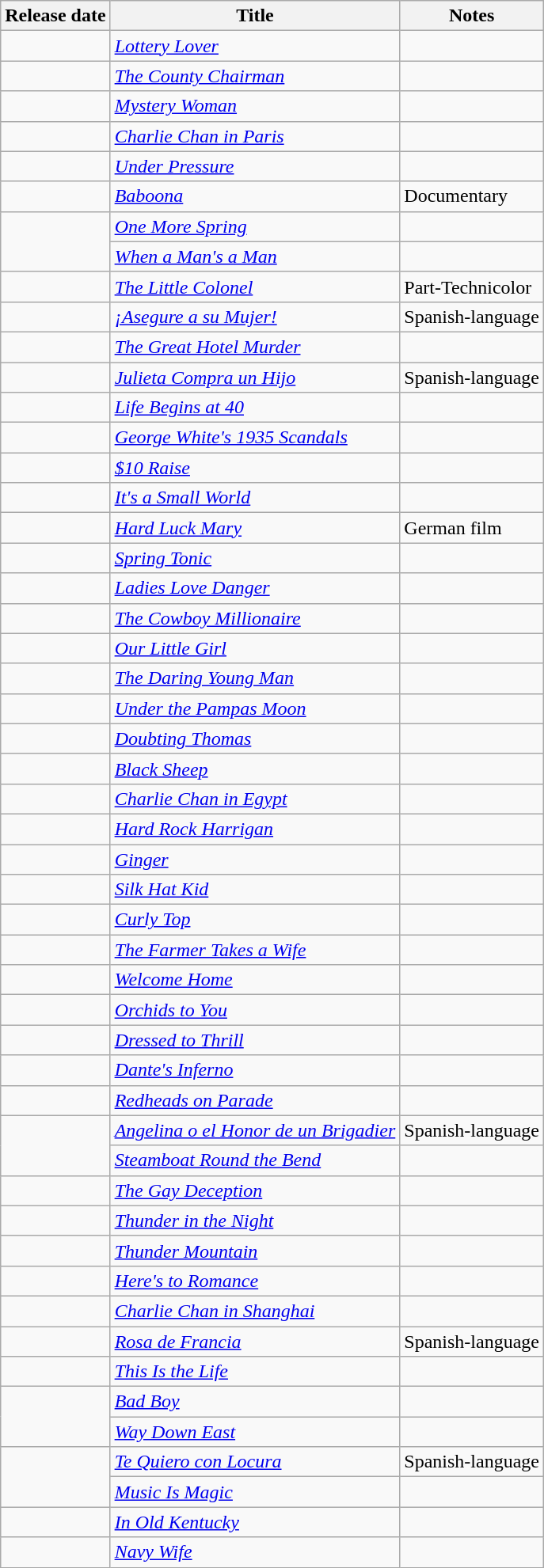<table class="wikitable sortable">
<tr>
<th>Release date</th>
<th>Title</th>
<th class="unsortable">Notes</th>
</tr>
<tr>
<td></td>
<td><em><a href='#'>Lottery Lover</a></em></td>
<td></td>
</tr>
<tr>
<td></td>
<td><em><a href='#'>The County Chairman</a></em></td>
<td></td>
</tr>
<tr>
<td></td>
<td><em><a href='#'>Mystery Woman</a></em></td>
<td></td>
</tr>
<tr>
<td></td>
<td><em><a href='#'>Charlie Chan in Paris</a></em></td>
<td></td>
</tr>
<tr>
<td></td>
<td><em><a href='#'>Under Pressure</a></em></td>
<td></td>
</tr>
<tr>
<td></td>
<td><em><a href='#'>Baboona</a></em></td>
<td>Documentary</td>
</tr>
<tr>
<td rowspan="2"></td>
<td><em><a href='#'>One More Spring</a></em></td>
<td></td>
</tr>
<tr>
<td><em><a href='#'>When a Man's a Man</a></em></td>
<td></td>
</tr>
<tr>
<td></td>
<td><em><a href='#'>The Little Colonel</a></em></td>
<td>Part-Technicolor</td>
</tr>
<tr>
<td></td>
<td><em><a href='#'>¡Asegure a su Mujer!</a></em></td>
<td>Spanish-language</td>
</tr>
<tr>
<td></td>
<td><em><a href='#'>The Great Hotel Murder</a></em></td>
<td></td>
</tr>
<tr>
<td></td>
<td><em><a href='#'>Julieta Compra un Hijo</a></em></td>
<td>Spanish-language</td>
</tr>
<tr>
<td></td>
<td><em><a href='#'>Life Begins at 40</a></em></td>
<td></td>
</tr>
<tr>
<td></td>
<td><em><a href='#'>George White's 1935 Scandals</a></em></td>
<td></td>
</tr>
<tr>
<td></td>
<td><em><a href='#'>$10 Raise</a></em></td>
<td></td>
</tr>
<tr>
<td></td>
<td><em><a href='#'>It's a Small World</a></em></td>
<td></td>
</tr>
<tr>
<td></td>
<td><em><a href='#'>Hard Luck Mary</a></em></td>
<td>German film</td>
</tr>
<tr>
<td></td>
<td><em><a href='#'>Spring Tonic</a></em></td>
<td></td>
</tr>
<tr>
<td></td>
<td><em><a href='#'>Ladies Love Danger</a></em></td>
<td></td>
</tr>
<tr>
<td></td>
<td><em><a href='#'>The Cowboy Millionaire</a></em></td>
<td></td>
</tr>
<tr>
<td></td>
<td><em><a href='#'>Our Little Girl</a></em></td>
<td></td>
</tr>
<tr>
<td></td>
<td><em><a href='#'>The Daring Young Man</a></em></td>
<td></td>
</tr>
<tr>
<td></td>
<td><em><a href='#'>Under the Pampas Moon</a></em></td>
<td></td>
</tr>
<tr>
<td></td>
<td><em><a href='#'>Doubting Thomas</a></em></td>
<td></td>
</tr>
<tr>
<td></td>
<td><em><a href='#'>Black Sheep</a></em></td>
<td></td>
</tr>
<tr>
<td></td>
<td><em><a href='#'>Charlie Chan in Egypt</a></em></td>
<td></td>
</tr>
<tr>
<td></td>
<td><em><a href='#'>Hard Rock Harrigan</a></em></td>
<td></td>
</tr>
<tr>
<td></td>
<td><em><a href='#'>Ginger</a></em></td>
<td></td>
</tr>
<tr>
<td></td>
<td><em><a href='#'>Silk Hat Kid</a></em></td>
<td></td>
</tr>
<tr>
<td></td>
<td><em><a href='#'>Curly Top</a></em></td>
<td></td>
</tr>
<tr>
<td></td>
<td><em><a href='#'>The Farmer Takes a Wife</a></em></td>
<td></td>
</tr>
<tr>
<td></td>
<td><em><a href='#'>Welcome Home</a></em></td>
<td></td>
</tr>
<tr>
<td></td>
<td><em><a href='#'>Orchids to You</a></em></td>
<td></td>
</tr>
<tr>
<td></td>
<td><em><a href='#'>Dressed to Thrill</a></em></td>
<td></td>
</tr>
<tr>
<td></td>
<td><em><a href='#'>Dante's Inferno</a></em></td>
<td></td>
</tr>
<tr>
<td></td>
<td><em><a href='#'>Redheads on Parade</a></em></td>
<td></td>
</tr>
<tr>
<td rowspan="2"></td>
<td><em><a href='#'>Angelina o el Honor de un Brigadier</a></em></td>
<td>Spanish-language</td>
</tr>
<tr>
<td><em><a href='#'>Steamboat Round the Bend</a></em></td>
<td></td>
</tr>
<tr>
<td></td>
<td><em><a href='#'>The Gay Deception</a></em></td>
<td></td>
</tr>
<tr>
<td></td>
<td><em><a href='#'>Thunder in the Night</a></em></td>
<td></td>
</tr>
<tr>
<td></td>
<td><em><a href='#'>Thunder Mountain</a></em></td>
<td></td>
</tr>
<tr>
<td></td>
<td><em><a href='#'>Here's to Romance</a></em></td>
<td></td>
</tr>
<tr>
<td></td>
<td><em><a href='#'>Charlie Chan in Shanghai</a></em></td>
<td></td>
</tr>
<tr>
<td></td>
<td><em><a href='#'>Rosa de Francia</a></em></td>
<td>Spanish-language</td>
</tr>
<tr>
<td></td>
<td><em><a href='#'>This Is the Life</a></em></td>
<td></td>
</tr>
<tr>
<td rowspan="2"></td>
<td><em><a href='#'>Bad Boy</a></em></td>
<td></td>
</tr>
<tr>
<td><em><a href='#'>Way Down East</a></em></td>
<td></td>
</tr>
<tr>
<td rowspan="2"></td>
<td><em><a href='#'>Te Quiero con Locura</a></em></td>
<td>Spanish-language</td>
</tr>
<tr>
<td><em><a href='#'>Music Is Magic</a></em></td>
<td></td>
</tr>
<tr>
<td></td>
<td><em><a href='#'>In Old Kentucky</a></em></td>
<td></td>
</tr>
<tr>
<td></td>
<td><em><a href='#'>Navy Wife</a></em></td>
<td></td>
</tr>
</table>
